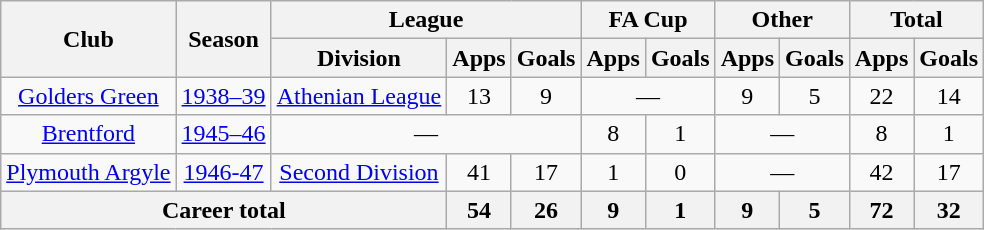<table class="wikitable" style="text-align: center">
<tr>
<th rowspan="2">Club</th>
<th rowspan="2">Season</th>
<th colspan="3">League</th>
<th colspan="2">FA Cup</th>
<th colspan="2">Other</th>
<th colspan="2">Total</th>
</tr>
<tr>
<th>Division</th>
<th>Apps</th>
<th>Goals</th>
<th>Apps</th>
<th>Goals</th>
<th>Apps</th>
<th>Goals</th>
<th>Apps</th>
<th>Goals</th>
</tr>
<tr>
<td><a href='#'>Golders Green</a></td>
<td><a href='#'>1938–39</a></td>
<td><a href='#'>Athenian League</a></td>
<td>13</td>
<td>9</td>
<td colspan="2">—</td>
<td>9</td>
<td>5</td>
<td>22</td>
<td>14</td>
</tr>
<tr>
<td><a href='#'>Brentford</a></td>
<td><a href='#'>1945–46</a></td>
<td colspan="3">—</td>
<td>8</td>
<td>1</td>
<td colspan="2">—</td>
<td>8</td>
<td>1</td>
</tr>
<tr>
<td><a href='#'>Plymouth Argyle</a></td>
<td><a href='#'>1946-47</a></td>
<td><a href='#'>Second Division</a></td>
<td>41</td>
<td>17</td>
<td>1</td>
<td>0</td>
<td colspan="2">—</td>
<td>42</td>
<td>17</td>
</tr>
<tr>
<th colspan="3">Career total</th>
<th>54</th>
<th>26</th>
<th>9</th>
<th>1</th>
<th>9</th>
<th>5</th>
<th>72</th>
<th>32</th>
</tr>
</table>
